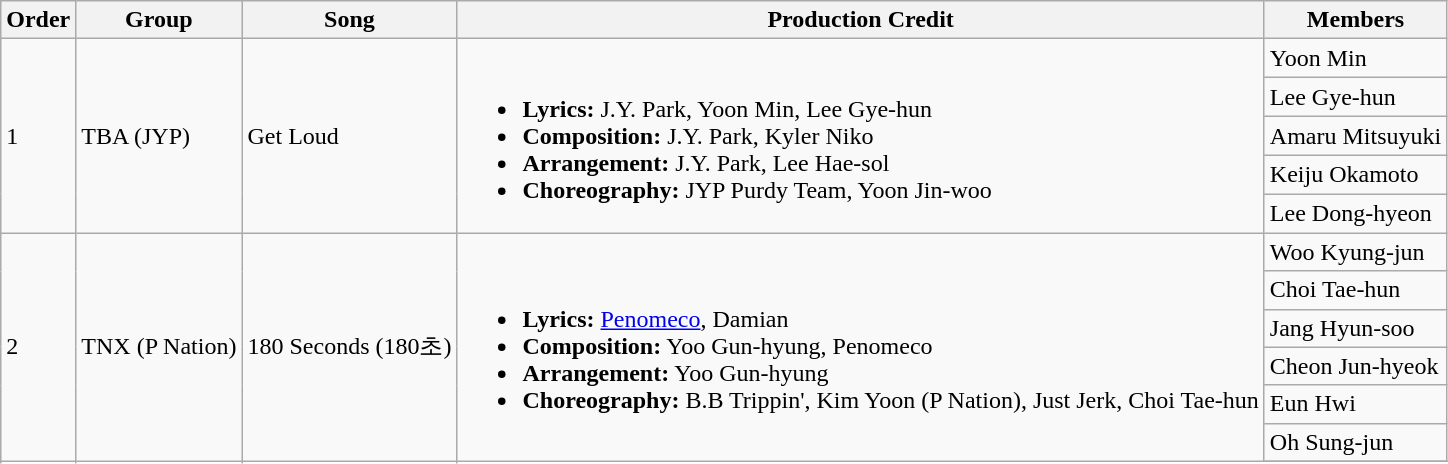<table class="wikitable">
<tr>
<th>Order</th>
<th>Group</th>
<th>Song</th>
<th>Production Credit</th>
<th>Members</th>
</tr>
<tr>
<td rowspan="5">1</td>
<td rowspan="5">TBA (JYP)</td>
<td rowspan="5">Get Loud</td>
<td rowspan="5"><br><ul><li><strong>Lyrics:</strong> J.Y. Park, Yoon Min, Lee Gye-hun</li><li><strong>Composition:</strong> J.Y. Park, Kyler Niko</li><li><strong>Arrangement:</strong> J.Y. Park, Lee Hae-sol</li><li><strong>Choreography:</strong> JYP Purdy Team, Yoon Jin-woo</li></ul></td>
<td>Yoon Min</td>
</tr>
<tr>
<td>Lee Gye-hun</td>
</tr>
<tr>
<td>Amaru Mitsuyuki</td>
</tr>
<tr>
<td>Keiju Okamoto</td>
</tr>
<tr>
<td>Lee Dong-hyeon</td>
</tr>
<tr>
<td rowspan="7">2</td>
<td rowspan="7">TNX (P Nation)</td>
<td rowspan="7">180 Seconds (180초)</td>
<td rowspan="7"><br><ul><li><strong>Lyrics:</strong> <a href='#'>Penomeco</a>, Damian</li><li><strong>Composition:</strong> Yoo Gun-hyung, Penomeco</li><li><strong>Arrangement:</strong> Yoo Gun-hyung</li><li><strong>Choreography:</strong> B.B Trippin', Kim Yoon (P Nation), Just Jerk, Choi Tae-hun</li></ul></td>
<td>Woo Kyung-jun</td>
</tr>
<tr>
<td>Choi Tae-hun</td>
</tr>
<tr>
<td>Jang Hyun-soo</td>
</tr>
<tr>
<td>Cheon Jun-hyeok</td>
</tr>
<tr>
<td>Eun Hwi</td>
</tr>
<tr>
<td>Oh Sung-jun</td>
</tr>
<tr>
</tr>
</table>
